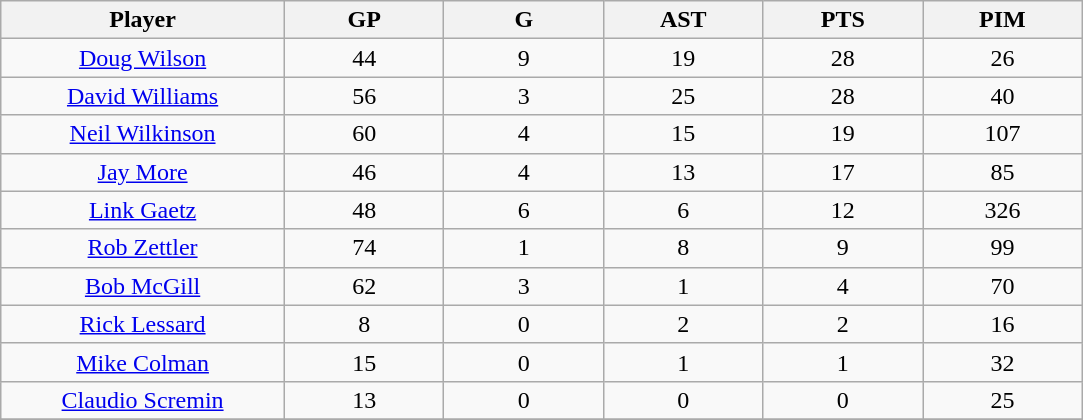<table class="wikitable sortable">
<tr>
<th bgcolor="#DDDDFF" width="16%">Player</th>
<th bgcolor="#DDDDFF" width="9%">GP</th>
<th bgcolor="#DDDDFF" width="9%">G</th>
<th bgcolor="#DDDDFF" width="9%">AST</th>
<th bgcolor="#DDDDFF" width="9%">PTS</th>
<th bgcolor="#DDDDFF" width="9%">PIM</th>
</tr>
<tr align="center">
<td><a href='#'>Doug Wilson</a></td>
<td>44</td>
<td>9</td>
<td>19</td>
<td>28</td>
<td>26</td>
</tr>
<tr align="center">
<td><a href='#'>David Williams</a></td>
<td>56</td>
<td>3</td>
<td>25</td>
<td>28</td>
<td>40</td>
</tr>
<tr align="center">
<td><a href='#'>Neil Wilkinson</a></td>
<td>60</td>
<td>4</td>
<td>15</td>
<td>19</td>
<td>107</td>
</tr>
<tr align="center">
<td><a href='#'>Jay More</a></td>
<td>46</td>
<td>4</td>
<td>13</td>
<td>17</td>
<td>85</td>
</tr>
<tr align="center">
<td><a href='#'>Link Gaetz</a></td>
<td>48</td>
<td>6</td>
<td>6</td>
<td>12</td>
<td>326</td>
</tr>
<tr align="center">
<td><a href='#'>Rob Zettler</a></td>
<td>74</td>
<td>1</td>
<td>8</td>
<td>9</td>
<td>99</td>
</tr>
<tr align="center">
<td><a href='#'>Bob McGill</a></td>
<td>62</td>
<td>3</td>
<td>1</td>
<td>4</td>
<td>70</td>
</tr>
<tr align="center">
<td><a href='#'>Rick Lessard</a></td>
<td>8</td>
<td>0</td>
<td>2</td>
<td>2</td>
<td>16</td>
</tr>
<tr align="center">
<td><a href='#'>Mike Colman</a></td>
<td>15</td>
<td>0</td>
<td>1</td>
<td>1</td>
<td>32</td>
</tr>
<tr align="center">
<td><a href='#'>Claudio Scremin</a></td>
<td>13</td>
<td>0</td>
<td>0</td>
<td>0</td>
<td>25</td>
</tr>
<tr align="center">
</tr>
</table>
